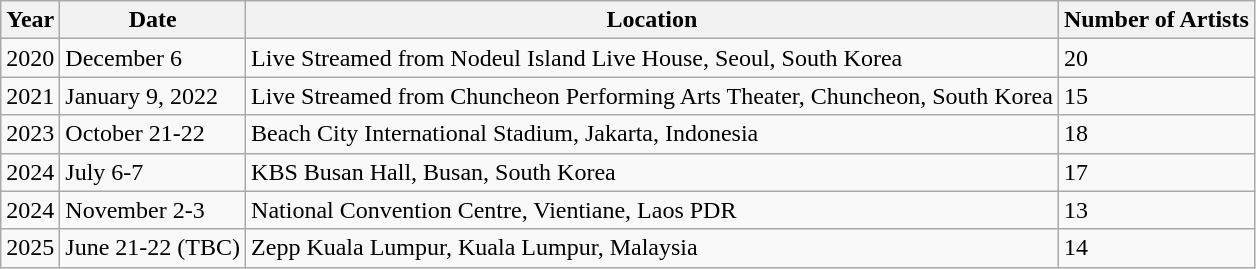<table class="wikitable">
<tr>
<th>Year</th>
<th>Date</th>
<th>Location</th>
<th>Number of Artists</th>
</tr>
<tr>
<td>2020</td>
<td>December 6</td>
<td>Live Streamed from Nodeul Island Live House, Seoul, South Korea</td>
<td>20</td>
</tr>
<tr>
<td>2021</td>
<td>January 9, 2022</td>
<td>Live Streamed from Chuncheon Performing Arts Theater, Chuncheon, South Korea</td>
<td>15</td>
</tr>
<tr>
<td>2023</td>
<td>October 21-22</td>
<td>Beach City International Stadium, Jakarta, Indonesia</td>
<td>18</td>
</tr>
<tr>
<td>2024</td>
<td>July 6-7</td>
<td>KBS Busan Hall, Busan, South Korea</td>
<td>17</td>
</tr>
<tr>
<td>2024</td>
<td>November 2-3</td>
<td>National Convention Centre, Vientiane, Laos PDR</td>
<td>13</td>
</tr>
<tr>
<td>2025</td>
<td>June 21-22 (TBC)</td>
<td>Zepp Kuala Lumpur, Kuala Lumpur, Malaysia</td>
<td>14</td>
</tr>
</table>
